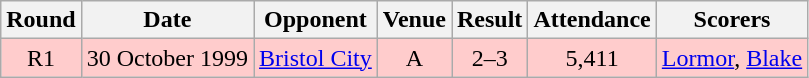<table class= "wikitable " style="font-size:100%; text-align:center">
<tr>
<th>Round</th>
<th>Date</th>
<th>Opponent</th>
<th>Venue</th>
<th>Result</th>
<th>Attendance</th>
<th>Scorers</th>
</tr>
<tr style="background: #FFCCCC;">
<td>R1</td>
<td>30 October 1999</td>
<td><a href='#'>Bristol City</a></td>
<td>A</td>
<td>2–3</td>
<td>5,411</td>
<td><a href='#'>Lormor</a>, <a href='#'>Blake</a></td>
</tr>
</table>
